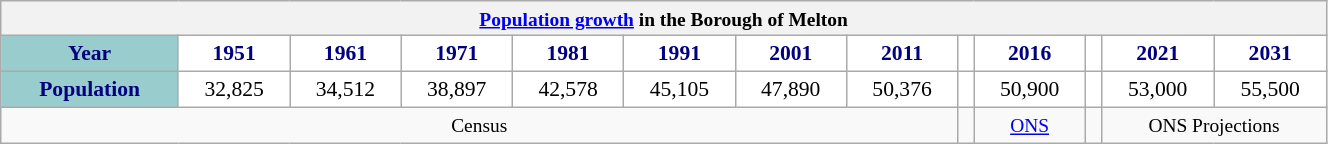<table class="wikitable" style="font-size:90%; width:70%; border:0; text-align:center; line-height:120%;">
<tr>
<th colspan="13" style="text-align:center;font-size:90%;"><a href='#'>Population growth</a> in the Borough of Melton</th>
</tr>
<tr>
<th style="background:#9cc; color:navy; height:17px;">Year</th>
<th style="background:#fff; color:navy;">1951</th>
<th style="background:#fff; color:navy;">1961</th>
<th style="background:#fff; color:navy;">1971</th>
<th style="background:#fff; color:navy;">1981</th>
<th style="background:#fff; color:navy;">1991</th>
<th style="background:#fff; color:navy;">2001</th>
<th style="background:#fff; color:navy;">2011</th>
<th style="background:#fff; color:navy;"></th>
<th style="background:#fff; color:navy;">2016</th>
<th style="background:#fff; color:navy;"></th>
<th style="background:#fff; color:navy;">2021</th>
<th style="background:#fff; color:navy;">2031</th>
</tr>
<tr style="text-align:center;">
<th style="background:#9cc; color:navy; height:17px;">Population</th>
<td style="background:#fff; color:black;">32,825</td>
<td style="background:#fff; color:black;">34,512</td>
<td style="background:#fff; color:black;">38,897</td>
<td style="background:#fff; color:black;">42,578</td>
<td style="background:#fff; color:black;">45,105</td>
<td style="background:#fff; color:black;">47,890</td>
<td style="background:#fff; color:black;">50,376</td>
<td style="background:#fff; color:black;"></td>
<td style="background:#fff; color:black;">50,900</td>
<td style="background:#fff; color:black;"></td>
<td style="background:#fff; color:black;">53,000</td>
<td style="background:#fff; color:black;">55,500</td>
</tr>
<tr>
<td colspan="8" style="text-align:center;font-size:90%;">Census </td>
<td colspan="1" style="text-align:center;font-size:90%;"></td>
<td colspan="1" style="text-align:center;font-size:90%;"><a href='#'>ONS</a></td>
<td colspan="1" style="text-align:center;font-size:90%;"></td>
<td colspan="2" style="text-align:center;font-size:90%;">ONS Projections </td>
</tr>
</table>
